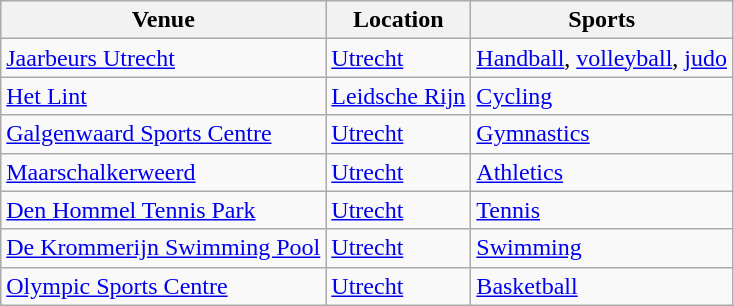<table class="wikitable">
<tr>
<th>Venue</th>
<th>Location</th>
<th>Sports</th>
</tr>
<tr>
<td><a href='#'>Jaarbeurs Utrecht</a></td>
<td><a href='#'>Utrecht</a></td>
<td><a href='#'>Handball</a>, <a href='#'>volleyball</a>, <a href='#'>judo</a></td>
</tr>
<tr>
<td><a href='#'>Het Lint</a></td>
<td><a href='#'>Leidsche Rijn</a></td>
<td><a href='#'>Cycling</a></td>
</tr>
<tr>
<td><a href='#'>Galgenwaard Sports Centre</a></td>
<td><a href='#'>Utrecht</a></td>
<td><a href='#'>Gymnastics</a></td>
</tr>
<tr>
<td><a href='#'>Maarschalkerweerd</a></td>
<td><a href='#'>Utrecht</a></td>
<td><a href='#'>Athletics</a></td>
</tr>
<tr>
<td><a href='#'>Den Hommel Tennis Park</a></td>
<td><a href='#'>Utrecht</a></td>
<td><a href='#'>Tennis</a></td>
</tr>
<tr>
<td><a href='#'>De Krommerijn Swimming Pool</a></td>
<td><a href='#'>Utrecht</a></td>
<td><a href='#'>Swimming</a></td>
</tr>
<tr>
<td><a href='#'>Olympic Sports Centre</a></td>
<td><a href='#'>Utrecht</a></td>
<td><a href='#'>Basketball</a></td>
</tr>
</table>
